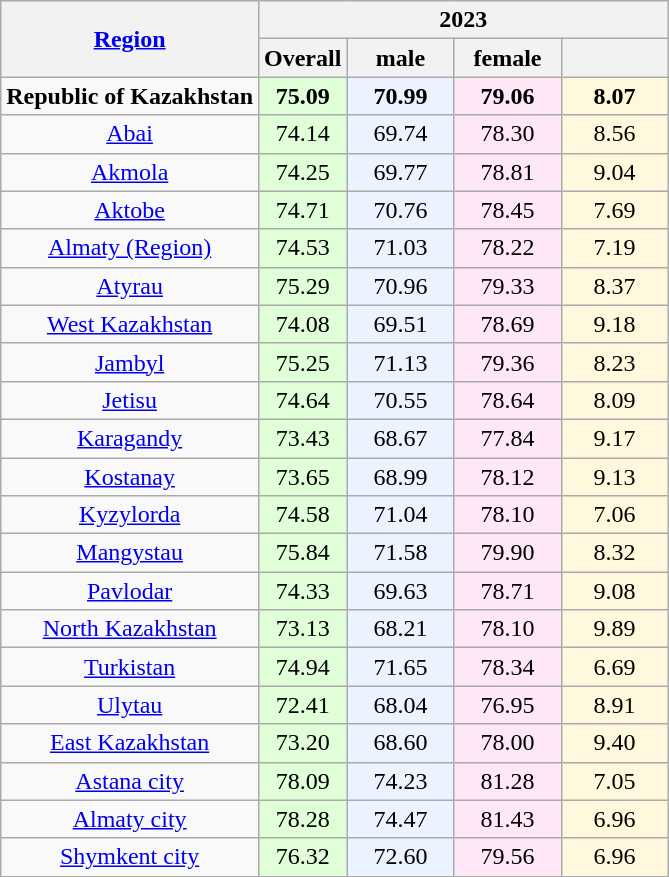<table class="wikitable sortable mw-datatable static-row-numbers sort-under col1left" style="text-align:center;">
<tr>
<th rowspan="2" style="vertical-align:middle;"><a href='#'>Region</a></th>
<th colspan="4">2023</th>
</tr>
<tr>
<th>Overall</th>
<th style="vertical-align:middle;width:4em;">male</th>
<th style="vertical-align:middle;width:4em;">female</th>
<th style="vertical-align:middle;width:4em;"></th>
</tr>
<tr class="static-row-header">
<td style="text-align:left;"><strong>Republic of Kazakhstan</strong></td>
<td style="background:#e0ffd8;"><strong>75.09</strong></td>
<td style="background:#eaf3ff;"><strong>70.99</strong></td>
<td style="background:#fee7f6;"><strong>79.06</strong></td>
<td style="background:#fff8dc;"><strong>8.07</strong></td>
</tr>
<tr>
<td><a href='#'>Abai</a></td>
<td style="background:#e0ffd8;">74.14</td>
<td style="background:#eaf3ff;">69.74</td>
<td style="background:#fee7f6;">78.30</td>
<td style="background:#fff8dc;">8.56</td>
</tr>
<tr>
<td><a href='#'>Akmola</a></td>
<td style="background:#e0ffd8;">74.25</td>
<td style="background:#eaf3ff;">69.77</td>
<td style="background:#fee7f6;">78.81</td>
<td style="background:#fff8dc;">9.04</td>
</tr>
<tr>
<td><a href='#'>Aktobe</a></td>
<td style="background:#e0ffd8;">74.71</td>
<td style="background:#eaf3ff;">70.76</td>
<td style="background:#fee7f6;">78.45</td>
<td style="background:#fff8dc;">7.69</td>
</tr>
<tr>
<td><a href='#'>Almaty (Region)</a></td>
<td style="background:#e0ffd8;">74.53</td>
<td style="background:#eaf3ff;">71.03</td>
<td style="background:#fee7f6;">78.22</td>
<td style="background:#fff8dc;">7.19</td>
</tr>
<tr>
<td><a href='#'>Atyrau</a></td>
<td style="background:#e0ffd8;">75.29</td>
<td style="background:#eaf3ff;">70.96</td>
<td style="background:#fee7f6;">79.33</td>
<td style="background:#fff8dc;">8.37</td>
</tr>
<tr>
<td><a href='#'>West Kazakhstan</a></td>
<td style="background:#e0ffd8;">74.08</td>
<td style="background:#eaf3ff;">69.51</td>
<td style="background:#fee7f6;">78.69</td>
<td style="background:#fff8dc;">9.18</td>
</tr>
<tr>
<td><a href='#'>Jambyl</a></td>
<td style="background:#e0ffd8;">75.25</td>
<td style="background:#eaf3ff;">71.13</td>
<td style="background:#fee7f6;">79.36</td>
<td style="background:#fff8dc;">8.23</td>
</tr>
<tr>
<td><a href='#'>Jetisu</a></td>
<td style="background:#e0ffd8;">74.64</td>
<td style="background:#eaf3ff;">70.55</td>
<td style="background:#fee7f6;">78.64</td>
<td style="background:#fff8dc;">8.09</td>
</tr>
<tr>
<td><a href='#'>Karagandy</a></td>
<td style="background:#e0ffd8;">73.43</td>
<td style="background:#eaf3ff;">68.67</td>
<td style="background:#fee7f6;">77.84</td>
<td style="background:#fff8dc;">9.17</td>
</tr>
<tr>
<td><a href='#'>Kostanay</a></td>
<td style="background:#e0ffd8;">73.65</td>
<td style="background:#eaf3ff;">68.99</td>
<td style="background:#fee7f6;">78.12</td>
<td style="background:#fff8dc;">9.13</td>
</tr>
<tr>
<td><a href='#'>Kyzylorda</a></td>
<td style="background:#e0ffd8;">74.58</td>
<td style="background:#eaf3ff;">71.04</td>
<td style="background:#fee7f6;">78.10</td>
<td style="background:#fff8dc;">7.06</td>
</tr>
<tr>
<td><a href='#'>Mangystau</a></td>
<td style="background:#e0ffd8;">75.84</td>
<td style="background:#eaf3ff;">71.58</td>
<td style="background:#fee7f6;">79.90</td>
<td style="background:#fff8dc;">8.32</td>
</tr>
<tr>
<td><a href='#'>Pavlodar</a></td>
<td style="background:#e0ffd8;">74.33</td>
<td style="background:#eaf3ff;">69.63</td>
<td style="background:#fee7f6;">78.71</td>
<td style="background:#fff8dc;">9.08</td>
</tr>
<tr>
<td><a href='#'>North Kazakhstan</a></td>
<td style="background:#e0ffd8;">73.13</td>
<td style="background:#eaf3ff;">68.21</td>
<td style="background:#fee7f6;">78.10</td>
<td style="background:#fff8dc;">9.89</td>
</tr>
<tr>
<td><a href='#'>Turkistan</a></td>
<td style="background:#e0ffd8;">74.94</td>
<td style="background:#eaf3ff;">71.65</td>
<td style="background:#fee7f6;">78.34</td>
<td style="background:#fff8dc;">6.69</td>
</tr>
<tr>
<td><a href='#'>Ulytau</a></td>
<td style="background:#e0ffd8;">72.41</td>
<td style="background:#eaf3ff;">68.04</td>
<td style="background:#fee7f6;">76.95</td>
<td style="background:#fff8dc;">8.91</td>
</tr>
<tr>
<td><a href='#'>East Kazakhstan</a></td>
<td style="background:#e0ffd8;">73.20</td>
<td style="background:#eaf3ff;">68.60</td>
<td style="background:#fee7f6;">78.00</td>
<td style="background:#fff8dc;">9.40</td>
</tr>
<tr>
<td><a href='#'>Astana city</a></td>
<td style="background:#e0ffd8;">78.09</td>
<td style="background:#eaf3ff;">74.23</td>
<td style="background:#fee7f6;">81.28</td>
<td style="background:#fff8dc;">7.05</td>
</tr>
<tr>
<td><a href='#'>Almaty city</a></td>
<td style="background:#e0ffd8;">78.28</td>
<td style="background:#eaf3ff;">74.47</td>
<td style="background:#fee7f6;">81.43</td>
<td style="background:#fff8dc;">6.96</td>
</tr>
<tr>
<td><a href='#'>Shymkent city</a></td>
<td style="background:#e0ffd8;">76.32</td>
<td style="background:#eaf3ff;">72.60</td>
<td style="background:#fee7f6;">79.56</td>
<td style="background:#fff8dc;">6.96</td>
</tr>
</table>
